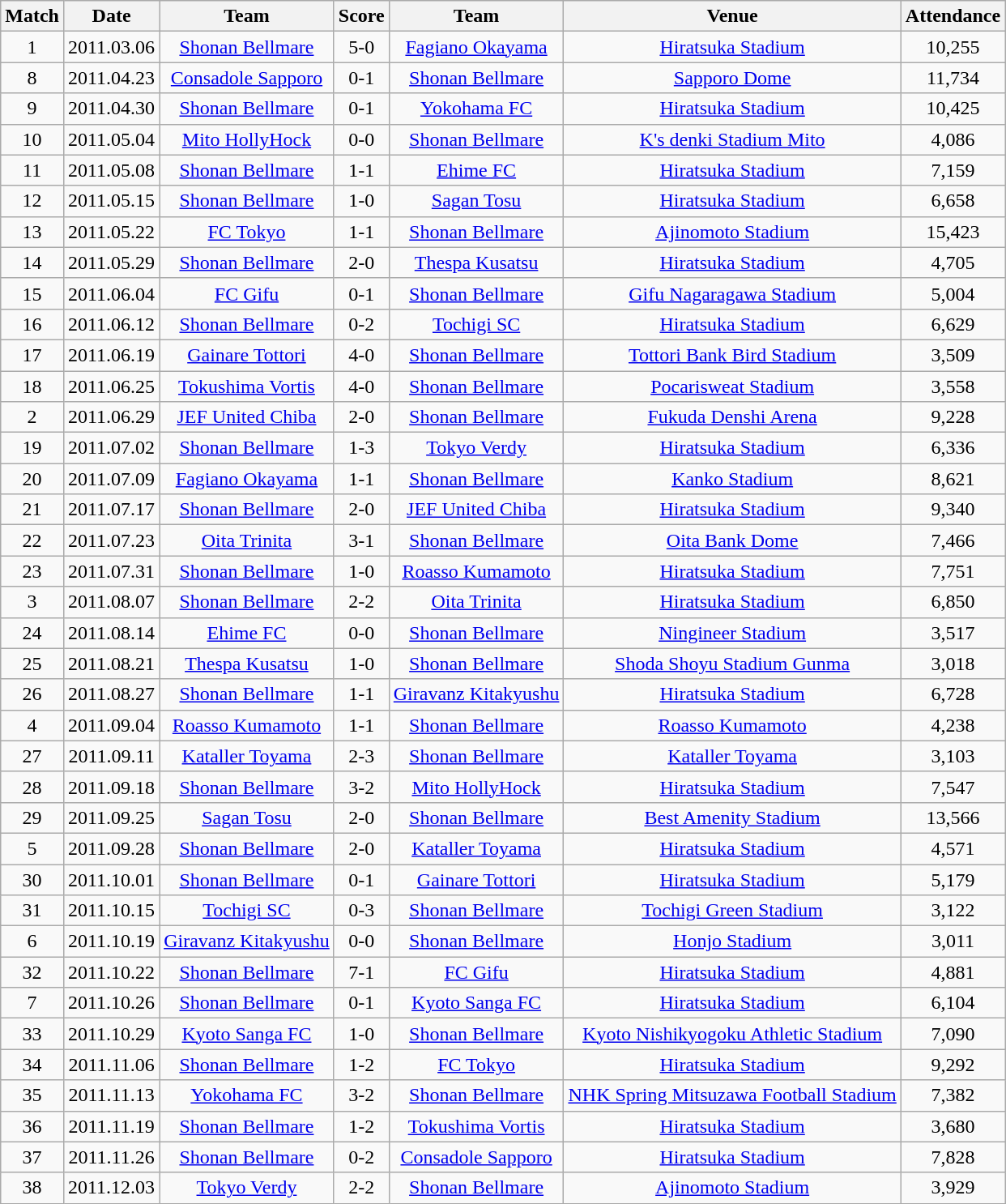<table class="wikitable" style="text-align:center;">
<tr>
<th>Match</th>
<th>Date</th>
<th>Team</th>
<th>Score</th>
<th>Team</th>
<th>Venue</th>
<th>Attendance</th>
</tr>
<tr>
<td>1</td>
<td>2011.03.06</td>
<td><a href='#'>Shonan Bellmare</a></td>
<td>5-0</td>
<td><a href='#'>Fagiano Okayama</a></td>
<td><a href='#'>Hiratsuka Stadium</a></td>
<td>10,255</td>
</tr>
<tr>
<td>8</td>
<td>2011.04.23</td>
<td><a href='#'>Consadole Sapporo</a></td>
<td>0-1</td>
<td><a href='#'>Shonan Bellmare</a></td>
<td><a href='#'>Sapporo Dome</a></td>
<td>11,734</td>
</tr>
<tr>
<td>9</td>
<td>2011.04.30</td>
<td><a href='#'>Shonan Bellmare</a></td>
<td>0-1</td>
<td><a href='#'>Yokohama FC</a></td>
<td><a href='#'>Hiratsuka Stadium</a></td>
<td>10,425</td>
</tr>
<tr>
<td>10</td>
<td>2011.05.04</td>
<td><a href='#'>Mito HollyHock</a></td>
<td>0-0</td>
<td><a href='#'>Shonan Bellmare</a></td>
<td><a href='#'>K's denki Stadium Mito</a></td>
<td>4,086</td>
</tr>
<tr>
<td>11</td>
<td>2011.05.08</td>
<td><a href='#'>Shonan Bellmare</a></td>
<td>1-1</td>
<td><a href='#'>Ehime FC</a></td>
<td><a href='#'>Hiratsuka Stadium</a></td>
<td>7,159</td>
</tr>
<tr>
<td>12</td>
<td>2011.05.15</td>
<td><a href='#'>Shonan Bellmare</a></td>
<td>1-0</td>
<td><a href='#'>Sagan Tosu</a></td>
<td><a href='#'>Hiratsuka Stadium</a></td>
<td>6,658</td>
</tr>
<tr>
<td>13</td>
<td>2011.05.22</td>
<td><a href='#'>FC Tokyo</a></td>
<td>1-1</td>
<td><a href='#'>Shonan Bellmare</a></td>
<td><a href='#'>Ajinomoto Stadium</a></td>
<td>15,423</td>
</tr>
<tr>
<td>14</td>
<td>2011.05.29</td>
<td><a href='#'>Shonan Bellmare</a></td>
<td>2-0</td>
<td><a href='#'>Thespa Kusatsu</a></td>
<td><a href='#'>Hiratsuka Stadium</a></td>
<td>4,705</td>
</tr>
<tr>
<td>15</td>
<td>2011.06.04</td>
<td><a href='#'>FC Gifu</a></td>
<td>0-1</td>
<td><a href='#'>Shonan Bellmare</a></td>
<td><a href='#'>Gifu Nagaragawa Stadium</a></td>
<td>5,004</td>
</tr>
<tr>
<td>16</td>
<td>2011.06.12</td>
<td><a href='#'>Shonan Bellmare</a></td>
<td>0-2</td>
<td><a href='#'>Tochigi SC</a></td>
<td><a href='#'>Hiratsuka Stadium</a></td>
<td>6,629</td>
</tr>
<tr>
<td>17</td>
<td>2011.06.19</td>
<td><a href='#'>Gainare Tottori</a></td>
<td>4-0</td>
<td><a href='#'>Shonan Bellmare</a></td>
<td><a href='#'>Tottori Bank Bird Stadium</a></td>
<td>3,509</td>
</tr>
<tr>
<td>18</td>
<td>2011.06.25</td>
<td><a href='#'>Tokushima Vortis</a></td>
<td>4-0</td>
<td><a href='#'>Shonan Bellmare</a></td>
<td><a href='#'>Pocarisweat Stadium</a></td>
<td>3,558</td>
</tr>
<tr>
<td>2</td>
<td>2011.06.29</td>
<td><a href='#'>JEF United Chiba</a></td>
<td>2-0</td>
<td><a href='#'>Shonan Bellmare</a></td>
<td><a href='#'>Fukuda Denshi Arena</a></td>
<td>9,228</td>
</tr>
<tr>
<td>19</td>
<td>2011.07.02</td>
<td><a href='#'>Shonan Bellmare</a></td>
<td>1-3</td>
<td><a href='#'>Tokyo Verdy</a></td>
<td><a href='#'>Hiratsuka Stadium</a></td>
<td>6,336</td>
</tr>
<tr>
<td>20</td>
<td>2011.07.09</td>
<td><a href='#'>Fagiano Okayama</a></td>
<td>1-1</td>
<td><a href='#'>Shonan Bellmare</a></td>
<td><a href='#'>Kanko Stadium</a></td>
<td>8,621</td>
</tr>
<tr>
<td>21</td>
<td>2011.07.17</td>
<td><a href='#'>Shonan Bellmare</a></td>
<td>2-0</td>
<td><a href='#'>JEF United Chiba</a></td>
<td><a href='#'>Hiratsuka Stadium</a></td>
<td>9,340</td>
</tr>
<tr>
<td>22</td>
<td>2011.07.23</td>
<td><a href='#'>Oita Trinita</a></td>
<td>3-1</td>
<td><a href='#'>Shonan Bellmare</a></td>
<td><a href='#'>Oita Bank Dome</a></td>
<td>7,466</td>
</tr>
<tr>
<td>23</td>
<td>2011.07.31</td>
<td><a href='#'>Shonan Bellmare</a></td>
<td>1-0</td>
<td><a href='#'>Roasso Kumamoto</a></td>
<td><a href='#'>Hiratsuka Stadium</a></td>
<td>7,751</td>
</tr>
<tr>
<td>3</td>
<td>2011.08.07</td>
<td><a href='#'>Shonan Bellmare</a></td>
<td>2-2</td>
<td><a href='#'>Oita Trinita</a></td>
<td><a href='#'>Hiratsuka Stadium</a></td>
<td>6,850</td>
</tr>
<tr>
<td>24</td>
<td>2011.08.14</td>
<td><a href='#'>Ehime FC</a></td>
<td>0-0</td>
<td><a href='#'>Shonan Bellmare</a></td>
<td><a href='#'>Ningineer Stadium</a></td>
<td>3,517</td>
</tr>
<tr>
<td>25</td>
<td>2011.08.21</td>
<td><a href='#'>Thespa Kusatsu</a></td>
<td>1-0</td>
<td><a href='#'>Shonan Bellmare</a></td>
<td><a href='#'>Shoda Shoyu Stadium Gunma</a></td>
<td>3,018</td>
</tr>
<tr>
<td>26</td>
<td>2011.08.27</td>
<td><a href='#'>Shonan Bellmare</a></td>
<td>1-1</td>
<td><a href='#'>Giravanz Kitakyushu</a></td>
<td><a href='#'>Hiratsuka Stadium</a></td>
<td>6,728</td>
</tr>
<tr>
<td>4</td>
<td>2011.09.04</td>
<td><a href='#'>Roasso Kumamoto</a></td>
<td>1-1</td>
<td><a href='#'>Shonan Bellmare</a></td>
<td><a href='#'>Roasso Kumamoto</a></td>
<td>4,238</td>
</tr>
<tr>
<td>27</td>
<td>2011.09.11</td>
<td><a href='#'>Kataller Toyama</a></td>
<td>2-3</td>
<td><a href='#'>Shonan Bellmare</a></td>
<td><a href='#'>Kataller Toyama</a></td>
<td>3,103</td>
</tr>
<tr>
<td>28</td>
<td>2011.09.18</td>
<td><a href='#'>Shonan Bellmare</a></td>
<td>3-2</td>
<td><a href='#'>Mito HollyHock</a></td>
<td><a href='#'>Hiratsuka Stadium</a></td>
<td>7,547</td>
</tr>
<tr>
<td>29</td>
<td>2011.09.25</td>
<td><a href='#'>Sagan Tosu</a></td>
<td>2-0</td>
<td><a href='#'>Shonan Bellmare</a></td>
<td><a href='#'>Best Amenity Stadium</a></td>
<td>13,566</td>
</tr>
<tr>
<td>5</td>
<td>2011.09.28</td>
<td><a href='#'>Shonan Bellmare</a></td>
<td>2-0</td>
<td><a href='#'>Kataller Toyama</a></td>
<td><a href='#'>Hiratsuka Stadium</a></td>
<td>4,571</td>
</tr>
<tr>
<td>30</td>
<td>2011.10.01</td>
<td><a href='#'>Shonan Bellmare</a></td>
<td>0-1</td>
<td><a href='#'>Gainare Tottori</a></td>
<td><a href='#'>Hiratsuka Stadium</a></td>
<td>5,179</td>
</tr>
<tr>
<td>31</td>
<td>2011.10.15</td>
<td><a href='#'>Tochigi SC</a></td>
<td>0-3</td>
<td><a href='#'>Shonan Bellmare</a></td>
<td><a href='#'>Tochigi Green Stadium</a></td>
<td>3,122</td>
</tr>
<tr>
<td>6</td>
<td>2011.10.19</td>
<td><a href='#'>Giravanz Kitakyushu</a></td>
<td>0-0</td>
<td><a href='#'>Shonan Bellmare</a></td>
<td><a href='#'>Honjo Stadium</a></td>
<td>3,011</td>
</tr>
<tr>
<td>32</td>
<td>2011.10.22</td>
<td><a href='#'>Shonan Bellmare</a></td>
<td>7-1</td>
<td><a href='#'>FC Gifu</a></td>
<td><a href='#'>Hiratsuka Stadium</a></td>
<td>4,881</td>
</tr>
<tr>
<td>7</td>
<td>2011.10.26</td>
<td><a href='#'>Shonan Bellmare</a></td>
<td>0-1</td>
<td><a href='#'>Kyoto Sanga FC</a></td>
<td><a href='#'>Hiratsuka Stadium</a></td>
<td>6,104</td>
</tr>
<tr>
<td>33</td>
<td>2011.10.29</td>
<td><a href='#'>Kyoto Sanga FC</a></td>
<td>1-0</td>
<td><a href='#'>Shonan Bellmare</a></td>
<td><a href='#'>Kyoto Nishikyogoku Athletic Stadium</a></td>
<td>7,090</td>
</tr>
<tr>
<td>34</td>
<td>2011.11.06</td>
<td><a href='#'>Shonan Bellmare</a></td>
<td>1-2</td>
<td><a href='#'>FC Tokyo</a></td>
<td><a href='#'>Hiratsuka Stadium</a></td>
<td>9,292</td>
</tr>
<tr>
<td>35</td>
<td>2011.11.13</td>
<td><a href='#'>Yokohama FC</a></td>
<td>3-2</td>
<td><a href='#'>Shonan Bellmare</a></td>
<td><a href='#'>NHK Spring Mitsuzawa Football Stadium</a></td>
<td>7,382</td>
</tr>
<tr>
<td>36</td>
<td>2011.11.19</td>
<td><a href='#'>Shonan Bellmare</a></td>
<td>1-2</td>
<td><a href='#'>Tokushima Vortis</a></td>
<td><a href='#'>Hiratsuka Stadium</a></td>
<td>3,680</td>
</tr>
<tr>
<td>37</td>
<td>2011.11.26</td>
<td><a href='#'>Shonan Bellmare</a></td>
<td>0-2</td>
<td><a href='#'>Consadole Sapporo</a></td>
<td><a href='#'>Hiratsuka Stadium</a></td>
<td>7,828</td>
</tr>
<tr>
<td>38</td>
<td>2011.12.03</td>
<td><a href='#'>Tokyo Verdy</a></td>
<td>2-2</td>
<td><a href='#'>Shonan Bellmare</a></td>
<td><a href='#'>Ajinomoto Stadium</a></td>
<td>3,929</td>
</tr>
</table>
